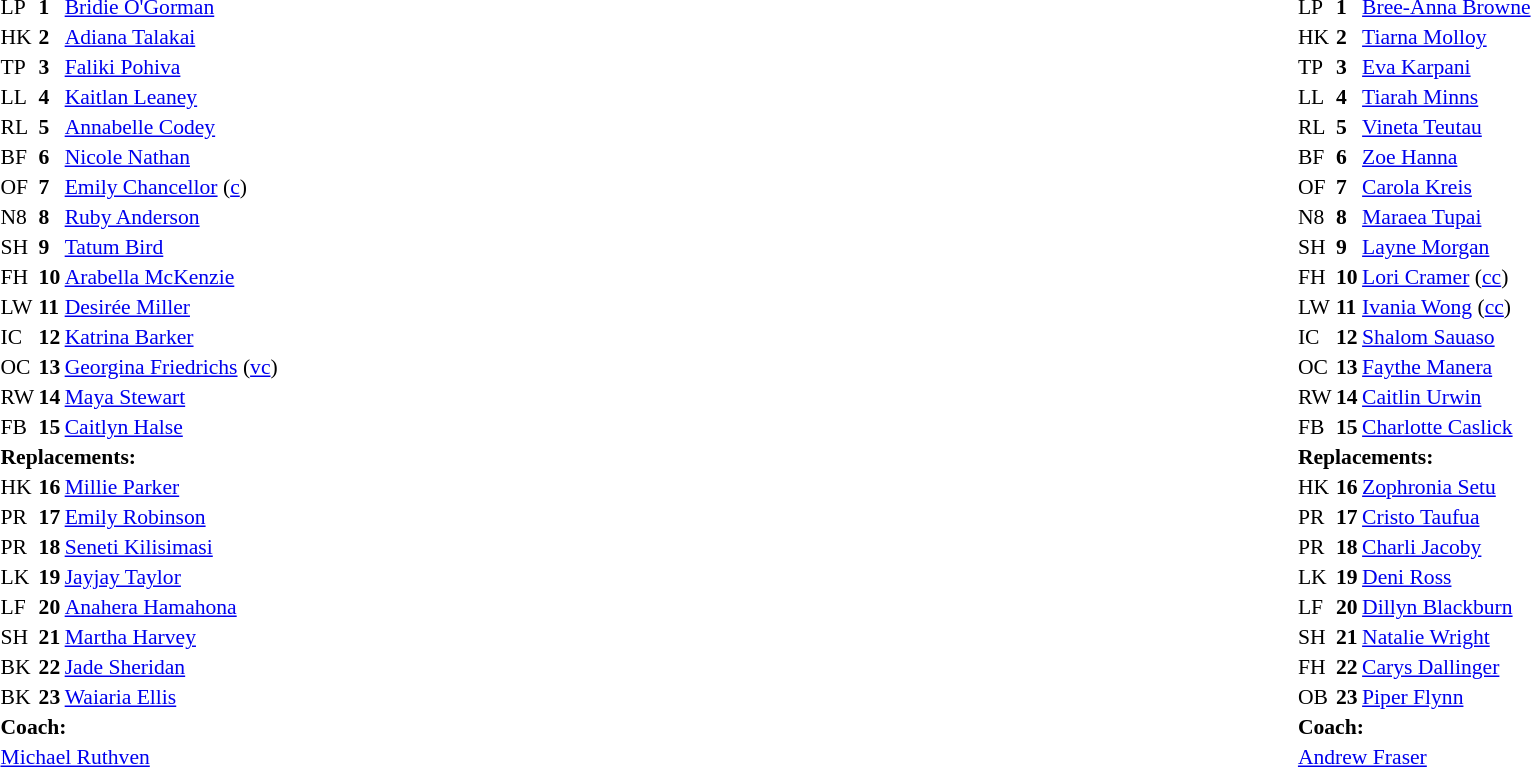<table style="width:100%">
<tr>
<td width="50%" valign="top"><br><table cellpadding="1" cellspacing="1" style="font-size: 90%">
<tr>
<td>LP</td>
<td><strong>1</strong></td>
<td> <a href='#'>Bridie O'Gorman</a></td>
</tr>
<tr>
<td>HK</td>
<td><strong>2</strong></td>
<td> <a href='#'>Adiana Talakai</a></td>
</tr>
<tr>
<td>TP</td>
<td><strong>3</strong></td>
<td> <a href='#'>Faliki Pohiva</a></td>
</tr>
<tr>
<td>LL</td>
<td><strong>4</strong></td>
<td> <a href='#'>Kaitlan Leaney</a></td>
</tr>
<tr>
<td>RL</td>
<td><strong>5</strong></td>
<td> <a href='#'>Annabelle Codey</a></td>
</tr>
<tr>
<td>BF</td>
<td><strong>6</strong></td>
<td> <a href='#'>Nicole Nathan</a></td>
</tr>
<tr>
<td>OF</td>
<td><strong>7</strong></td>
<td> <a href='#'>Emily Chancellor</a> (<a href='#'>c</a>)</td>
</tr>
<tr>
<td>N8</td>
<td><strong>8</strong></td>
<td> <a href='#'>Ruby Anderson</a></td>
</tr>
<tr>
<td>SH</td>
<td><strong>9</strong></td>
<td> <a href='#'>Tatum Bird</a></td>
</tr>
<tr>
<td>FH</td>
<td><strong>10</strong></td>
<td> <a href='#'>Arabella McKenzie</a></td>
</tr>
<tr>
<td>LW</td>
<td><strong>11</strong></td>
<td> <a href='#'>Desirée Miller</a></td>
</tr>
<tr>
<td>IC</td>
<td><strong>12</strong></td>
<td> <a href='#'>Katrina Barker</a></td>
</tr>
<tr>
<td>OC</td>
<td><strong>13</strong></td>
<td> <a href='#'>Georgina Friedrichs</a> (<a href='#'>vc</a>)</td>
</tr>
<tr>
<td>RW</td>
<td><strong>14</strong></td>
<td> <a href='#'>Maya Stewart</a></td>
</tr>
<tr>
<td>FB</td>
<td><strong>15</strong></td>
<td> <a href='#'>Caitlyn Halse</a></td>
</tr>
<tr>
<td colspan="3"><strong>Replacements:</strong></td>
</tr>
<tr>
<td>HK</td>
<td><strong>16</strong></td>
<td> <a href='#'>Millie Parker</a></td>
</tr>
<tr>
<td>PR</td>
<td><strong>17</strong></td>
<td> <a href='#'>Emily Robinson</a></td>
</tr>
<tr>
<td>PR</td>
<td><strong>18</strong></td>
<td> <a href='#'>Seneti Kilisimasi</a></td>
</tr>
<tr>
<td>LK</td>
<td><strong>19</strong></td>
<td> <a href='#'>Jayjay Taylor</a></td>
</tr>
<tr>
<td>LF</td>
<td><strong>20</strong></td>
<td> <a href='#'>Anahera Hamahona</a></td>
</tr>
<tr>
<td>SH</td>
<td><strong>21</strong></td>
<td> <a href='#'>Martha Harvey</a></td>
</tr>
<tr>
<td>BK</td>
<td><strong>22</strong></td>
<td> <a href='#'>Jade Sheridan</a></td>
</tr>
<tr>
<td>BK</td>
<td><strong>23</strong></td>
<td> <a href='#'>Waiaria Ellis</a></td>
</tr>
<tr>
<td colspan="3"><strong>Coach:</strong></td>
</tr>
<tr>
<td colspan="3"> <a href='#'>Michael Ruthven</a></td>
</tr>
</table>
</td>
<td style="vertical-align:top; width:50%"><br><table cellpadding="1" cellspacing="1" style="font-size:90%; margin:auto;">
<tr>
<td>LP</td>
<td><strong>1</strong></td>
<td> <a href='#'>Bree-Anna Browne</a></td>
</tr>
<tr>
<td>HK</td>
<td><strong>2</strong></td>
<td> <a href='#'>Tiarna Molloy</a></td>
</tr>
<tr>
<td>TP</td>
<td><strong>3</strong></td>
<td> <a href='#'>Eva Karpani</a></td>
</tr>
<tr>
<td>LL</td>
<td><strong>4</strong></td>
<td> <a href='#'>Tiarah Minns</a></td>
</tr>
<tr>
<td>RL</td>
<td><strong>5</strong></td>
<td> <a href='#'>Vineta Teutau</a></td>
</tr>
<tr>
<td>BF</td>
<td><strong>6</strong></td>
<td> <a href='#'>Zoe Hanna</a></td>
</tr>
<tr>
<td>OF</td>
<td><strong>7</strong></td>
<td> <a href='#'>Carola Kreis</a></td>
</tr>
<tr>
<td>N8</td>
<td><strong>8</strong></td>
<td> <a href='#'>Maraea Tupai</a></td>
</tr>
<tr>
<td>SH</td>
<td><strong>9</strong></td>
<td> <a href='#'>Layne Morgan</a></td>
</tr>
<tr>
<td>FH</td>
<td><strong>10</strong></td>
<td> <a href='#'>Lori Cramer</a> (<a href='#'>cc</a>)</td>
</tr>
<tr>
<td>LW</td>
<td><strong>11</strong></td>
<td> <a href='#'>Ivania Wong</a> (<a href='#'>cc</a>)</td>
</tr>
<tr>
<td>IC</td>
<td><strong>12</strong></td>
<td> <a href='#'>Shalom Sauaso</a></td>
</tr>
<tr>
<td>OC</td>
<td><strong>13</strong></td>
<td> <a href='#'>Faythe Manera</a></td>
</tr>
<tr>
<td>RW</td>
<td><strong>14</strong></td>
<td> <a href='#'>Caitlin Urwin</a></td>
</tr>
<tr>
<td>FB</td>
<td><strong>15</strong></td>
<td> <a href='#'>Charlotte Caslick</a></td>
</tr>
<tr>
<td colspan="3"><strong>Replacements:</strong></td>
</tr>
<tr>
<td>HK</td>
<td><strong>16</strong></td>
<td> <a href='#'>Zophronia Setu</a></td>
</tr>
<tr>
<td>PR</td>
<td><strong>17</strong></td>
<td> <a href='#'>Cristo Taufua</a></td>
</tr>
<tr>
<td>PR</td>
<td><strong>18</strong></td>
<td> <a href='#'>Charli Jacoby</a></td>
</tr>
<tr>
<td>LK</td>
<td><strong>19</strong></td>
<td> <a href='#'>Deni Ross</a></td>
</tr>
<tr>
<td>LF</td>
<td><strong>20</strong></td>
<td> <a href='#'>Dillyn Blackburn</a></td>
</tr>
<tr>
<td>SH</td>
<td><strong>21</strong></td>
<td> <a href='#'>Natalie Wright</a></td>
</tr>
<tr>
<td>FH</td>
<td><strong>22</strong></td>
<td> <a href='#'>Carys Dallinger</a></td>
</tr>
<tr>
<td>OB</td>
<td><strong>23</strong></td>
<td> <a href='#'>Piper Flynn</a></td>
</tr>
<tr>
<td colspan="3"><strong>Coach:</strong></td>
</tr>
<tr>
<td colspan="3"> <a href='#'>Andrew Fraser</a></td>
</tr>
</table>
</td>
</tr>
</table>
